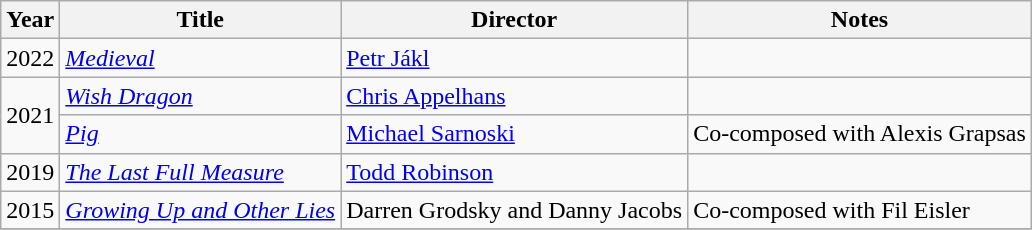<table class="wikitable sortable">
<tr>
<th>Year</th>
<th>Title</th>
<th>Director</th>
<th class="unsortable">Notes</th>
</tr>
<tr>
<td>2022</td>
<td><em><a href='#'>Medieval</a></em></td>
<td><a href='#'>Petr Jákl</a></td>
<td></td>
</tr>
<tr>
<td rowspan=2>2021</td>
<td><em><a href='#'>Wish Dragon</a></em></td>
<td><a href='#'>Chris Appelhans</a></td>
<td></td>
</tr>
<tr>
<td><em><a href='#'>Pig</a></em></td>
<td><a href='#'>Michael Sarnoski</a></td>
<td>Co-composed with Alexis Grapsas</td>
</tr>
<tr>
<td>2019</td>
<td><em><a href='#'>The Last Full Measure</a></em></td>
<td><a href='#'>Todd Robinson</a></td>
<td></td>
</tr>
<tr>
<td>2015</td>
<td><em><a href='#'>Growing Up and Other Lies</a></em></td>
<td>Darren Grodsky and Danny Jacobs</td>
<td>Co-composed with Fil Eisler</td>
</tr>
<tr>
</tr>
</table>
